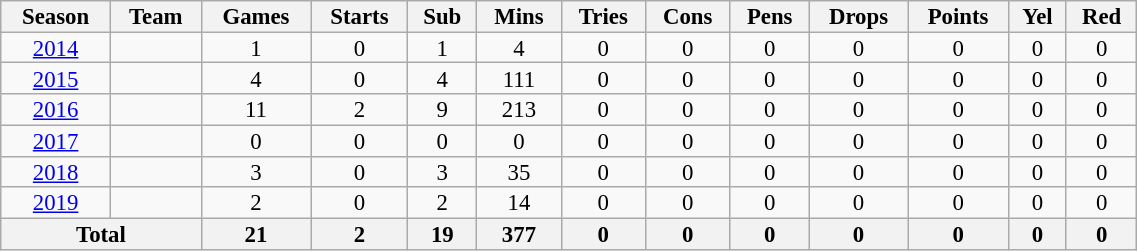<table class="wikitable" style="text-align:center; line-height:90%; font-size:95%; width:60%;">
<tr>
<th>Season</th>
<th>Team</th>
<th>Games</th>
<th>Starts</th>
<th>Sub</th>
<th>Mins</th>
<th>Tries</th>
<th>Cons</th>
<th>Pens</th>
<th>Drops</th>
<th>Points</th>
<th>Yel</th>
<th>Red</th>
</tr>
<tr>
<td><a href='#'>2014</a></td>
<td></td>
<td>1</td>
<td>0</td>
<td>1</td>
<td>4</td>
<td>0</td>
<td>0</td>
<td>0</td>
<td>0</td>
<td>0</td>
<td>0</td>
<td>0</td>
</tr>
<tr>
<td><a href='#'>2015</a></td>
<td></td>
<td>4</td>
<td>0</td>
<td>4</td>
<td>111</td>
<td>0</td>
<td>0</td>
<td>0</td>
<td>0</td>
<td>0</td>
<td>0</td>
<td>0</td>
</tr>
<tr>
<td><a href='#'>2016</a></td>
<td></td>
<td>11</td>
<td>2</td>
<td>9</td>
<td>213</td>
<td>0</td>
<td>0</td>
<td>0</td>
<td>0</td>
<td>0</td>
<td>0</td>
<td>0</td>
</tr>
<tr>
<td><a href='#'>2017</a></td>
<td></td>
<td>0</td>
<td>0</td>
<td>0</td>
<td>0</td>
<td>0</td>
<td>0</td>
<td>0</td>
<td>0</td>
<td>0</td>
<td>0</td>
<td>0</td>
</tr>
<tr>
<td><a href='#'>2018</a></td>
<td></td>
<td>3</td>
<td>0</td>
<td>3</td>
<td>35</td>
<td>0</td>
<td>0</td>
<td>0</td>
<td>0</td>
<td>0</td>
<td>0</td>
<td>0</td>
</tr>
<tr>
<td><a href='#'>2019</a></td>
<td></td>
<td>2</td>
<td>0</td>
<td>2</td>
<td>14</td>
<td>0</td>
<td>0</td>
<td>0</td>
<td>0</td>
<td>0</td>
<td>0</td>
<td>0</td>
</tr>
<tr>
<th colspan="2">Total</th>
<th>21</th>
<th>2</th>
<th>19</th>
<th>377</th>
<th>0</th>
<th>0</th>
<th>0</th>
<th>0</th>
<th>0</th>
<th>0</th>
<th>0</th>
</tr>
</table>
